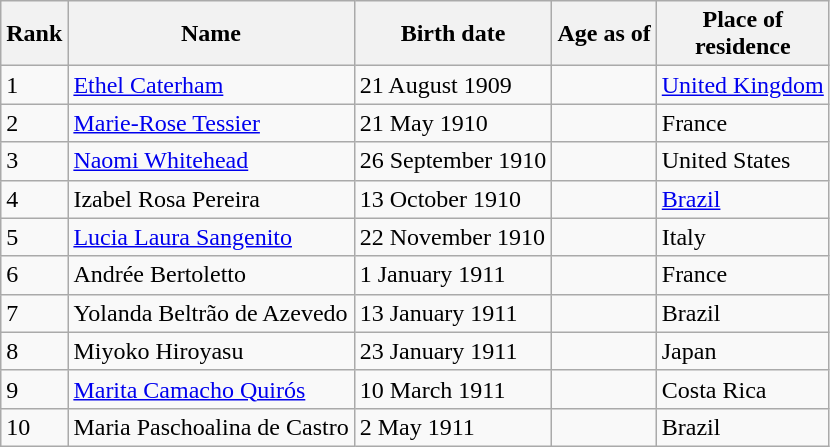<table class="wikitable sortable">
<tr>
<th>Rank</th>
<th>Name</th>
<th nowrap>Birth date</th>
<th nowrap>Age as of <br> </th>
<th nowrap>Place of <br> residence</th>
</tr>
<tr>
<td>1</td>
<td data-sort-value="Caterham"><a href='#'>Ethel Caterham</a></td>
<td>21 August 1909</td>
<td></td>
<td><a href='#'>United Kingdom</a></td>
</tr>
<tr>
<td>2</td>
<td data-sort-value="Tessier"><a href='#'>Marie-Rose Tessier</a></td>
<td>21 May 1910</td>
<td></td>
<td>France</td>
</tr>
<tr>
<td>3</td>
<td data-sort-value="Whitehead"><a href='#'>Naomi Whitehead</a></td>
<td>26 September 1910</td>
<td></td>
<td>United States</td>
</tr>
<tr>
<td>4</td>
<td data-sort-value="Pereira">Izabel Rosa Pereira</td>
<td>13 October 1910</td>
<td></td>
<td><a href='#'>Brazil</a></td>
</tr>
<tr>
<td>5</td>
<td data-sort-value="Sangenito"><a href='#'>Lucia Laura Sangenito</a></td>
<td>22 November 1910</td>
<td></td>
<td>Italy</td>
</tr>
<tr>
<td>6</td>
<td data-sort-value="Bertoletto">Andrée Bertoletto</td>
<td>1 January 1911</td>
<td></td>
<td>France</td>
</tr>
<tr>
<td>7</td>
<td data-sort-value="Beltrão de Azevedo">Yolanda Beltrão de Azevedo</td>
<td>13 January 1911</td>
<td></td>
<td>Brazil</td>
</tr>
<tr>
<td>8</td>
<td data-sort-value="Hiroyasu">Miyoko Hiroyasu</td>
<td>23 January 1911</td>
<td></td>
<td>Japan</td>
</tr>
<tr>
<td>9</td>
<td data-sort-value="Camacho"><a href='#'>Marita Camacho Quirós</a></td>
<td>10 March 1911</td>
<td></td>
<td>Costa Rica</td>
</tr>
<tr>
<td>10</td>
<td data-sort-value>Maria Paschoalina de Castro</td>
<td>2 May 1911</td>
<td></td>
<td>Brazil</td>
</tr>
</table>
